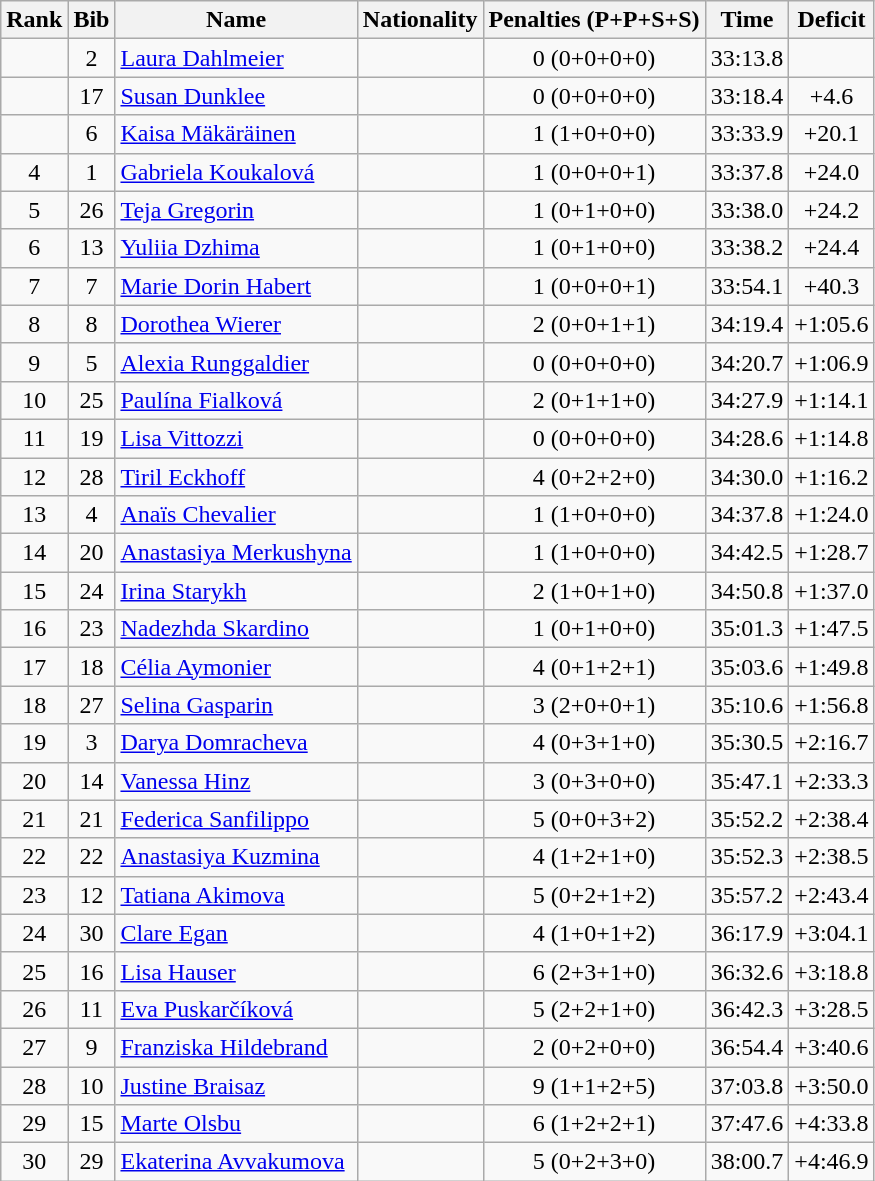<table class="wikitable sortable" style="text-align:center">
<tr>
<th>Rank</th>
<th>Bib</th>
<th>Name</th>
<th>Nationality</th>
<th>Penalties (P+P+S+S)</th>
<th>Time</th>
<th>Deficit</th>
</tr>
<tr>
<td></td>
<td>2</td>
<td align=left><a href='#'>Laura Dahlmeier</a></td>
<td align=left></td>
<td>0 (0+0+0+0)</td>
<td>33:13.8</td>
<td></td>
</tr>
<tr>
<td></td>
<td>17</td>
<td align=left><a href='#'>Susan Dunklee</a></td>
<td align=left></td>
<td>0 (0+0+0+0)</td>
<td>33:18.4</td>
<td>+4.6</td>
</tr>
<tr>
<td></td>
<td>6</td>
<td align=left><a href='#'>Kaisa Mäkäräinen</a></td>
<td align=left></td>
<td>1 (1+0+0+0)</td>
<td>33:33.9</td>
<td>+20.1</td>
</tr>
<tr>
<td>4</td>
<td>1</td>
<td align=left><a href='#'>Gabriela Koukalová</a></td>
<td align=left></td>
<td>1 (0+0+0+1)</td>
<td>33:37.8</td>
<td>+24.0</td>
</tr>
<tr>
<td>5</td>
<td>26</td>
<td align=left><a href='#'>Teja Gregorin</a></td>
<td align=left></td>
<td>1 (0+1+0+0)</td>
<td>33:38.0</td>
<td>+24.2</td>
</tr>
<tr>
<td>6</td>
<td>13</td>
<td align=left><a href='#'>Yuliia Dzhima</a></td>
<td align=left></td>
<td>1 (0+1+0+0)</td>
<td>33:38.2</td>
<td>+24.4</td>
</tr>
<tr>
<td>7</td>
<td>7</td>
<td align=left><a href='#'>Marie Dorin Habert</a></td>
<td align=left></td>
<td>1 (0+0+0+1)</td>
<td>33:54.1</td>
<td>+40.3</td>
</tr>
<tr>
<td>8</td>
<td>8</td>
<td align=left><a href='#'>Dorothea Wierer</a></td>
<td align=left></td>
<td>2 (0+0+1+1)</td>
<td>34:19.4</td>
<td>+1:05.6</td>
</tr>
<tr>
<td>9</td>
<td>5</td>
<td align=left><a href='#'>Alexia Runggaldier</a></td>
<td align=left></td>
<td>0 (0+0+0+0)</td>
<td>34:20.7</td>
<td>+1:06.9</td>
</tr>
<tr>
<td>10</td>
<td>25</td>
<td align=left><a href='#'>Paulína Fialková</a></td>
<td align=left></td>
<td>2 (0+1+1+0)</td>
<td>34:27.9</td>
<td>+1:14.1</td>
</tr>
<tr>
<td>11</td>
<td>19</td>
<td align=left><a href='#'>Lisa Vittozzi</a></td>
<td align=left></td>
<td>0 (0+0+0+0)</td>
<td>34:28.6</td>
<td>+1:14.8</td>
</tr>
<tr>
<td>12</td>
<td>28</td>
<td align=left><a href='#'>Tiril Eckhoff</a></td>
<td align=left></td>
<td>4 (0+2+2+0)</td>
<td>34:30.0</td>
<td>+1:16.2</td>
</tr>
<tr>
<td>13</td>
<td>4</td>
<td align=left><a href='#'>Anaïs Chevalier</a></td>
<td align=left></td>
<td>1 (1+0+0+0)</td>
<td>34:37.8</td>
<td>+1:24.0</td>
</tr>
<tr>
<td>14</td>
<td>20</td>
<td align=left><a href='#'>Anastasiya Merkushyna</a></td>
<td align=left></td>
<td>1 (1+0+0+0)</td>
<td>34:42.5</td>
<td>+1:28.7</td>
</tr>
<tr>
<td>15</td>
<td>24</td>
<td align=left><a href='#'>Irina Starykh</a></td>
<td align=left></td>
<td>2 (1+0+1+0)</td>
<td>34:50.8</td>
<td>+1:37.0</td>
</tr>
<tr>
<td>16</td>
<td>23</td>
<td align=left><a href='#'>Nadezhda Skardino</a></td>
<td align=left></td>
<td>1 (0+1+0+0)</td>
<td>35:01.3</td>
<td>+1:47.5</td>
</tr>
<tr>
<td>17</td>
<td>18</td>
<td align=left><a href='#'>Célia Aymonier</a></td>
<td align=left></td>
<td>4 (0+1+2+1)</td>
<td>35:03.6</td>
<td>+1:49.8</td>
</tr>
<tr>
<td>18</td>
<td>27</td>
<td align=left><a href='#'>Selina Gasparin</a></td>
<td align=left></td>
<td>3 (2+0+0+1)</td>
<td>35:10.6</td>
<td>+1:56.8</td>
</tr>
<tr>
<td>19</td>
<td>3</td>
<td align=left><a href='#'>Darya Domracheva</a></td>
<td align=left></td>
<td>4 (0+3+1+0)</td>
<td>35:30.5</td>
<td>+2:16.7</td>
</tr>
<tr>
<td>20</td>
<td>14</td>
<td align=left><a href='#'>Vanessa Hinz</a></td>
<td align=left></td>
<td>3 (0+3+0+0)</td>
<td>35:47.1</td>
<td>+2:33.3</td>
</tr>
<tr>
<td>21</td>
<td>21</td>
<td align=left><a href='#'>Federica Sanfilippo</a></td>
<td align=left></td>
<td>5 (0+0+3+2)</td>
<td>35:52.2</td>
<td>+2:38.4</td>
</tr>
<tr>
<td>22</td>
<td>22</td>
<td align=left><a href='#'>Anastasiya Kuzmina</a></td>
<td align=left></td>
<td>4 (1+2+1+0)</td>
<td>35:52.3</td>
<td>+2:38.5</td>
</tr>
<tr>
<td>23</td>
<td>12</td>
<td align=left><a href='#'>Tatiana Akimova</a></td>
<td align=left></td>
<td>5 (0+2+1+2)</td>
<td>35:57.2</td>
<td>+2:43.4</td>
</tr>
<tr>
<td>24</td>
<td>30</td>
<td align=left><a href='#'>Clare Egan</a></td>
<td align=left></td>
<td>4 (1+0+1+2)</td>
<td>36:17.9</td>
<td>+3:04.1</td>
</tr>
<tr>
<td>25</td>
<td>16</td>
<td align=left><a href='#'>Lisa Hauser</a></td>
<td align=left></td>
<td>6 (2+3+1+0)</td>
<td>36:32.6</td>
<td>+3:18.8</td>
</tr>
<tr>
<td>26</td>
<td>11</td>
<td align=left><a href='#'>Eva Puskarčíková</a></td>
<td align=left></td>
<td>5 (2+2+1+0)</td>
<td>36:42.3</td>
<td>+3:28.5</td>
</tr>
<tr>
<td>27</td>
<td>9</td>
<td align=left><a href='#'>Franziska Hildebrand</a></td>
<td align=left></td>
<td>2 (0+2+0+0)</td>
<td>36:54.4</td>
<td>+3:40.6</td>
</tr>
<tr>
<td>28</td>
<td>10</td>
<td align=left><a href='#'>Justine Braisaz</a></td>
<td align=left></td>
<td>9 (1+1+2+5)</td>
<td>37:03.8</td>
<td>+3:50.0</td>
</tr>
<tr>
<td>29</td>
<td>15</td>
<td align=left><a href='#'>Marte Olsbu</a></td>
<td align=left></td>
<td>6 (1+2+2+1)</td>
<td>37:47.6</td>
<td>+4:33.8</td>
</tr>
<tr>
<td>30</td>
<td>29</td>
<td align=left><a href='#'>Ekaterina Avvakumova</a></td>
<td align=left></td>
<td>5 (0+2+3+0)</td>
<td>38:00.7</td>
<td>+4:46.9</td>
</tr>
</table>
